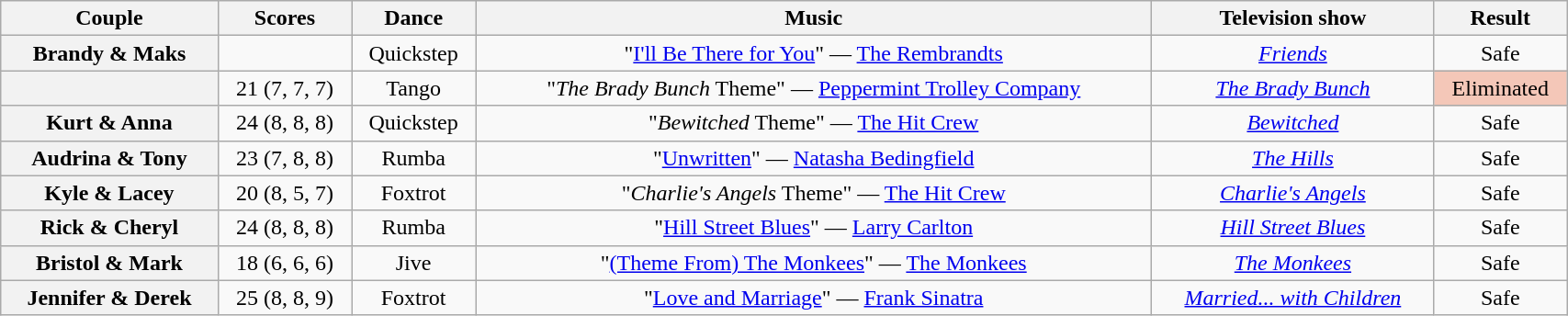<table class="wikitable sortable" style="text-align:center; width:90%">
<tr>
<th scope="col">Couple</th>
<th scope="col">Scores</th>
<th scope="col" class="unsortable">Dance</th>
<th scope="col" class="unsortable">Music</th>
<th scope="col" class="unsortable">Television show</th>
<th scope="col" class="unsortable">Result</th>
</tr>
<tr>
<th scope="row">Brandy & Maks</th>
<td></td>
<td>Quickstep</td>
<td>"<a href='#'>I'll Be There for You</a>" — <a href='#'>The Rembrandts</a></td>
<td><em><a href='#'>Friends</a></em></td>
<td>Safe</td>
</tr>
<tr>
<th scope="row"></th>
<td>21 (7, 7, 7)</td>
<td>Tango</td>
<td>"<em>The Brady Bunch</em> Theme" — <a href='#'>Peppermint Trolley Company</a></td>
<td><em><a href='#'>The Brady Bunch</a></em></td>
<td bgcolor=f4c7b8>Eliminated</td>
</tr>
<tr>
<th scope="row">Kurt & Anna</th>
<td>24 (8, 8, 8)</td>
<td>Quickstep</td>
<td>"<em>Bewitched</em> Theme" — <a href='#'>The Hit Crew</a></td>
<td><em><a href='#'>Bewitched</a></em></td>
<td>Safe</td>
</tr>
<tr>
<th scope="row">Audrina & Tony</th>
<td>23 (7, 8, 8)</td>
<td>Rumba</td>
<td>"<a href='#'>Unwritten</a>" — <a href='#'>Natasha Bedingfield</a></td>
<td><em><a href='#'>The Hills</a></em></td>
<td>Safe</td>
</tr>
<tr>
<th scope="row">Kyle & Lacey</th>
<td>20 (8, 5, 7)</td>
<td>Foxtrot</td>
<td>"<em>Charlie's Angels</em> Theme" — <a href='#'>The Hit Crew</a></td>
<td><em><a href='#'>Charlie's Angels</a></em></td>
<td>Safe</td>
</tr>
<tr>
<th scope="row">Rick & Cheryl</th>
<td>24 (8, 8, 8)</td>
<td>Rumba</td>
<td>"<a href='#'>Hill Street Blues</a>" — <a href='#'>Larry Carlton</a></td>
<td><em><a href='#'>Hill Street Blues</a></em></td>
<td>Safe</td>
</tr>
<tr>
<th scope="row">Bristol & Mark</th>
<td>18 (6, 6, 6)</td>
<td>Jive</td>
<td>"<a href='#'>(Theme From) The Monkees</a>" — <a href='#'>The Monkees</a></td>
<td><em><a href='#'>The Monkees</a></em></td>
<td>Safe</td>
</tr>
<tr>
<th scope="row">Jennifer & Derek</th>
<td>25 (8, 8, 9)</td>
<td>Foxtrot</td>
<td>"<a href='#'>Love and Marriage</a>" — <a href='#'>Frank Sinatra</a></td>
<td><em><a href='#'>Married... with Children</a></em></td>
<td>Safe</td>
</tr>
</table>
